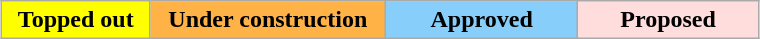<table class="wikitable" style="text-align:center; margin:auto; width:40%">
<tr>
<td width="40" bgcolor="ffff00"><strong>Topped out</strong></td>
<td width="40" bgcolor="FFB347"><strong>Under construction</strong></td>
<td width="40" bgcolor="87CEFA"><strong>Approved</strong></td>
<td width="40" bgcolor="#fdd"><strong>Proposed</strong></td>
</tr>
</table>
